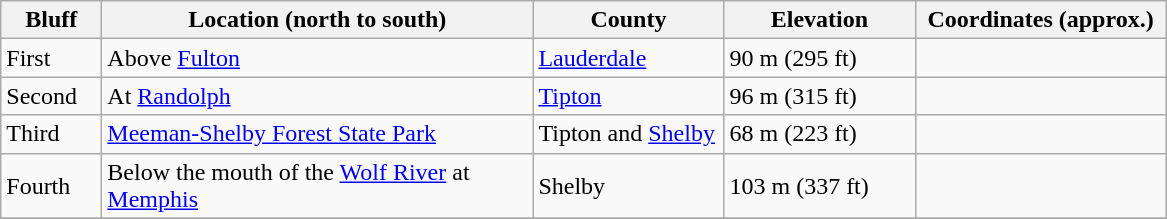<table class="wikitable" style="text-align: left;">
<tr>
<th width="60">Bluff</th>
<th width="280">Location (north to south)</th>
<th width="120">County</th>
<th width="120">Elevation</th>
<th width="160">Coordinates (approx.)</th>
</tr>
<tr>
<td>First</td>
<td>Above <a href='#'>Fulton</a></td>
<td><a href='#'>Lauderdale</a></td>
<td>90 m (295 ft)</td>
<td></td>
</tr>
<tr>
<td>Second</td>
<td>At <a href='#'>Randolph</a></td>
<td><a href='#'>Tipton</a></td>
<td>96 m (315 ft)</td>
<td></td>
</tr>
<tr>
<td>Third</td>
<td><a href='#'>Meeman-Shelby Forest State Park</a></td>
<td>Tipton and <a href='#'>Shelby</a></td>
<td>68 m (223 ft)</td>
<td></td>
</tr>
<tr>
<td>Fourth</td>
<td>Below the mouth of the <a href='#'>Wolf River</a> at <a href='#'>Memphis</a></td>
<td>Shelby</td>
<td>103 m (337 ft)</td>
<td></td>
</tr>
<tr>
</tr>
</table>
